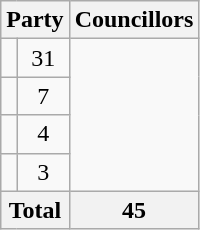<table class="wikitable">
<tr>
<th colspan=2>Party</th>
<th>Councillors</th>
</tr>
<tr>
<td></td>
<td align=center>31</td>
</tr>
<tr>
<td></td>
<td align=center>7</td>
</tr>
<tr>
<td></td>
<td align=center>4</td>
</tr>
<tr>
<td></td>
<td align=center>3</td>
</tr>
<tr>
<th colspan=2>Total</th>
<th align=center>45</th>
</tr>
</table>
